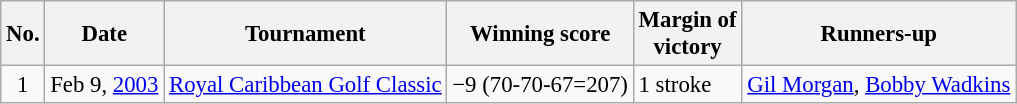<table class="wikitable" style="font-size:95%;">
<tr>
<th>No.</th>
<th>Date</th>
<th>Tournament</th>
<th>Winning score</th>
<th>Margin of<br>victory</th>
<th>Runners-up</th>
</tr>
<tr>
<td align=center>1</td>
<td align=right>Feb 9, <a href='#'>2003</a></td>
<td><a href='#'>Royal Caribbean Golf Classic</a></td>
<td>−9 (70-70-67=207)</td>
<td>1 stroke</td>
<td> <a href='#'>Gil Morgan</a>,  <a href='#'>Bobby Wadkins</a></td>
</tr>
</table>
